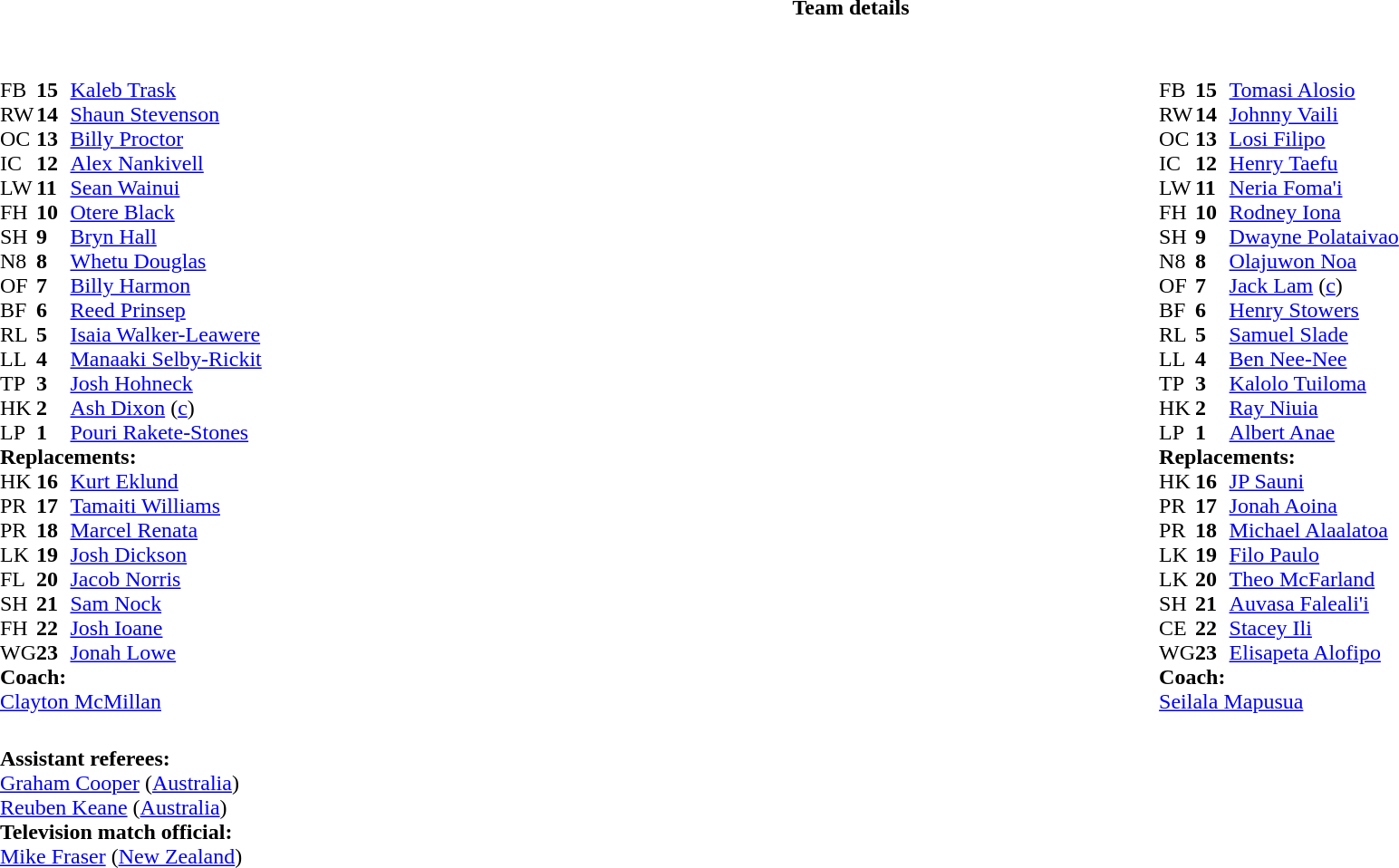<table border="0" style="width:100%;" class="collapsible collapsed">
<tr>
<th>Team details</th>
</tr>
<tr>
<td><br><table style="width:100%;">
<tr>
<td style="vertical-align:top; width:50%;"><br><table style="font-size: 100%" cellspacing="0" cellpadding="0">
<tr>
<th width="25"></th>
<th width="25"></th>
</tr>
<tr>
<td>FB</td>
<td><strong>15</strong></td>
<td><a href='#'>Kaleb Trask</a></td>
</tr>
<tr>
<td>RW</td>
<td><strong>14</strong></td>
<td><a href='#'>Shaun Stevenson</a></td>
<td></td>
<td></td>
</tr>
<tr>
<td>OC</td>
<td><strong>13</strong></td>
<td><a href='#'>Billy Proctor</a></td>
</tr>
<tr>
<td>IC</td>
<td><strong>12</strong></td>
<td><a href='#'>Alex Nankivell</a></td>
</tr>
<tr>
<td>LW</td>
<td><strong>11</strong></td>
<td><a href='#'>Sean Wainui</a></td>
</tr>
<tr>
<td>FH</td>
<td><strong>10</strong></td>
<td><a href='#'>Otere Black</a></td>
<td></td>
<td></td>
</tr>
<tr>
<td>SH</td>
<td><strong>9</strong></td>
<td><a href='#'>Bryn Hall</a></td>
<td></td>
<td></td>
</tr>
<tr>
<td>N8</td>
<td><strong>8</strong></td>
<td><a href='#'>Whetu Douglas</a></td>
</tr>
<tr>
<td>OF</td>
<td><strong>7</strong></td>
<td><a href='#'>Billy Harmon</a></td>
<td></td>
<td></td>
</tr>
<tr>
<td>BF</td>
<td><strong>6</strong></td>
<td><a href='#'>Reed Prinsep</a></td>
</tr>
<tr>
<td>RL</td>
<td><strong>5</strong></td>
<td><a href='#'>Isaia Walker-Leawere</a></td>
<td></td>
<td></td>
</tr>
<tr>
<td>LL</td>
<td><strong>4</strong></td>
<td><a href='#'>Manaaki Selby-Rickit</a></td>
</tr>
<tr>
<td>TP</td>
<td><strong>3</strong></td>
<td><a href='#'>Josh Hohneck</a></td>
<td></td>
<td></td>
</tr>
<tr>
<td>HK</td>
<td><strong>2</strong></td>
<td><a href='#'>Ash Dixon</a> (<a href='#'>c</a>)</td>
<td></td>
<td></td>
</tr>
<tr>
<td>LP</td>
<td><strong>1</strong></td>
<td><a href='#'>Pouri Rakete-Stones</a></td>
<td></td>
<td></td>
</tr>
<tr>
<td colspan="3"><strong>Replacements:</strong></td>
</tr>
<tr>
<td>HK</td>
<td><strong>16</strong></td>
<td><a href='#'>Kurt Eklund</a></td>
<td></td>
<td></td>
</tr>
<tr>
<td>PR</td>
<td><strong>17</strong></td>
<td><a href='#'>Tamaiti Williams</a></td>
<td></td>
<td></td>
</tr>
<tr>
<td>PR</td>
<td><strong>18</strong></td>
<td><a href='#'>Marcel Renata</a></td>
<td></td>
<td></td>
</tr>
<tr>
<td>LK</td>
<td><strong>19</strong></td>
<td><a href='#'>Josh Dickson</a></td>
<td></td>
<td></td>
</tr>
<tr>
<td>FL</td>
<td><strong>20</strong></td>
<td><a href='#'>Jacob Norris</a></td>
<td></td>
<td></td>
</tr>
<tr>
<td>SH</td>
<td><strong>21</strong></td>
<td><a href='#'>Sam Nock</a></td>
<td></td>
<td></td>
</tr>
<tr>
<td>FH</td>
<td><strong>22</strong></td>
<td><a href='#'>Josh Ioane</a></td>
<td></td>
<td></td>
</tr>
<tr>
<td>WG</td>
<td><strong>23</strong></td>
<td><a href='#'>Jonah Lowe</a></td>
<td></td>
<td></td>
</tr>
<tr>
<td colspan="3"><strong>Coach:</strong></td>
</tr>
<tr>
<td colspan="4"> <a href='#'>Clayton McMillan</a></td>
</tr>
</table>
</td>
<td style="vertical-align:top"></td>
<td style="vertical-align:top; width:50%;"><br><table cellspacing="0" cellpadding="0" style="font-size:100%; margin:auto;">
<tr>
<th width="25"></th>
<th width="25"></th>
</tr>
<tr>
<td>FB</td>
<td><strong>15</strong></td>
<td><a href='#'>Tomasi Alosio</a></td>
<td></td>
<td></td>
</tr>
<tr>
<td>RW</td>
<td><strong>14</strong></td>
<td><a href='#'>Johnny Vaili</a></td>
</tr>
<tr>
<td>OC</td>
<td><strong>13</strong></td>
<td><a href='#'>Losi Filipo</a></td>
<td></td>
<td></td>
</tr>
<tr>
<td>IC</td>
<td><strong>12</strong></td>
<td><a href='#'>Henry Taefu</a></td>
</tr>
<tr>
<td>LW</td>
<td><strong>11</strong></td>
<td><a href='#'>Neria Foma'i</a></td>
</tr>
<tr>
<td>FH</td>
<td><strong>10</strong></td>
<td><a href='#'>Rodney Iona</a></td>
</tr>
<tr>
<td>SH</td>
<td><strong>9</strong></td>
<td><a href='#'>Dwayne Polataivao</a></td>
<td></td>
<td></td>
</tr>
<tr>
<td>N8</td>
<td><strong>8</strong></td>
<td><a href='#'>Olajuwon Noa</a></td>
<td></td>
<td></td>
</tr>
<tr>
<td>OF</td>
<td><strong>7</strong></td>
<td><a href='#'>Jack Lam</a> (<a href='#'>c</a>)</td>
</tr>
<tr>
<td>BF</td>
<td><strong>6</strong></td>
<td><a href='#'>Henry Stowers</a></td>
</tr>
<tr>
<td>RL</td>
<td><strong>5</strong></td>
<td><a href='#'>Samuel Slade</a></td>
</tr>
<tr>
<td>LL</td>
<td><strong>4</strong></td>
<td><a href='#'>Ben Nee-Nee</a></td>
<td></td>
<td></td>
</tr>
<tr>
<td>TP</td>
<td><strong>3</strong></td>
<td><a href='#'>Kalolo Tuiloma</a></td>
<td></td>
<td></td>
</tr>
<tr>
<td>HK</td>
<td><strong>2</strong></td>
<td><a href='#'>Ray Niuia</a></td>
<td></td>
<td></td>
</tr>
<tr>
<td>LP</td>
<td><strong>1</strong></td>
<td><a href='#'>Albert Anae</a></td>
<td></td>
<td></td>
</tr>
<tr>
<td colspan="3"><strong>Replacements:</strong></td>
</tr>
<tr>
<td>HK</td>
<td><strong>16</strong></td>
<td><a href='#'>JP Sauni</a></td>
<td></td>
<td></td>
</tr>
<tr>
<td>PR</td>
<td><strong>17</strong></td>
<td><a href='#'>Jonah Aoina</a></td>
<td></td>
<td></td>
</tr>
<tr>
<td>PR</td>
<td><strong>18</strong></td>
<td><a href='#'>Michael Alaalatoa</a></td>
<td></td>
<td></td>
</tr>
<tr>
<td>LK</td>
<td><strong>19</strong></td>
<td><a href='#'>Filo Paulo</a></td>
<td></td>
<td></td>
</tr>
<tr>
<td>LK</td>
<td><strong>20</strong></td>
<td><a href='#'>Theo McFarland</a></td>
<td></td>
<td></td>
</tr>
<tr>
<td>SH</td>
<td><strong>21</strong></td>
<td><a href='#'>Auvasa Faleali'i</a></td>
<td></td>
<td></td>
</tr>
<tr>
<td>CE</td>
<td><strong>22</strong></td>
<td><a href='#'>Stacey Ili</a></td>
<td></td>
<td></td>
</tr>
<tr>
<td>WG</td>
<td><strong>23</strong></td>
<td><a href='#'>Elisapeta Alofipo</a></td>
<td></td>
<td></td>
</tr>
<tr>
<td colspan="3"><strong>Coach:</strong></td>
</tr>
<tr>
<td colspan="4"> <a href='#'>Seilala Mapusua</a></td>
</tr>
</table>
</td>
</tr>
</table>
<table style="width:100%">
<tr>
<td><br><strong>Assistant referees:</strong>
<br><a href='#'>Graham Cooper</a> (<a href='#'>Australia</a>)
<br><a href='#'>Reuben Keane</a> (<a href='#'>Australia</a>)
<br><strong>Television match official:</strong>
<br><a href='#'>Mike Fraser</a> (<a href='#'>New Zealand</a>)</td>
</tr>
</table>
</td>
</tr>
</table>
